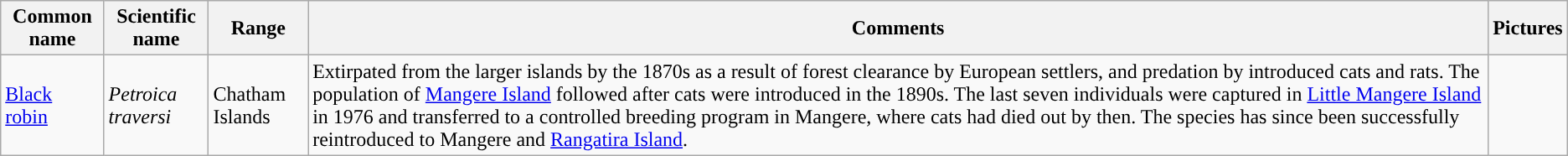<table class="wikitable">
<tr>
<th>Common name</th>
<th>Scientific name</th>
<th>Range</th>
<th class="unsortable">Comments</th>
<th>Pictures</th>
</tr>
<tr>
<td><a href='#'>Black robin</a></td>
<td><em>Petroica traversi</em></td>
<td>Chatham Islands</td>
<td>Extirpated from the larger islands by the 1870s as a result of forest clearance by European settlers, and predation by introduced cats and rats. The population of <a href='#'>Mangere Island</a> followed after cats were introduced in the 1890s. The last seven individuals were captured in <a href='#'>Little Mangere Island</a> in 1976 and transferred to a controlled breeding program in Mangere, where cats had died out by then. The species has since been successfully reintroduced to Mangere and <a href='#'>Rangatira Island</a>.</td>
<td></td>
</tr>
</table>
